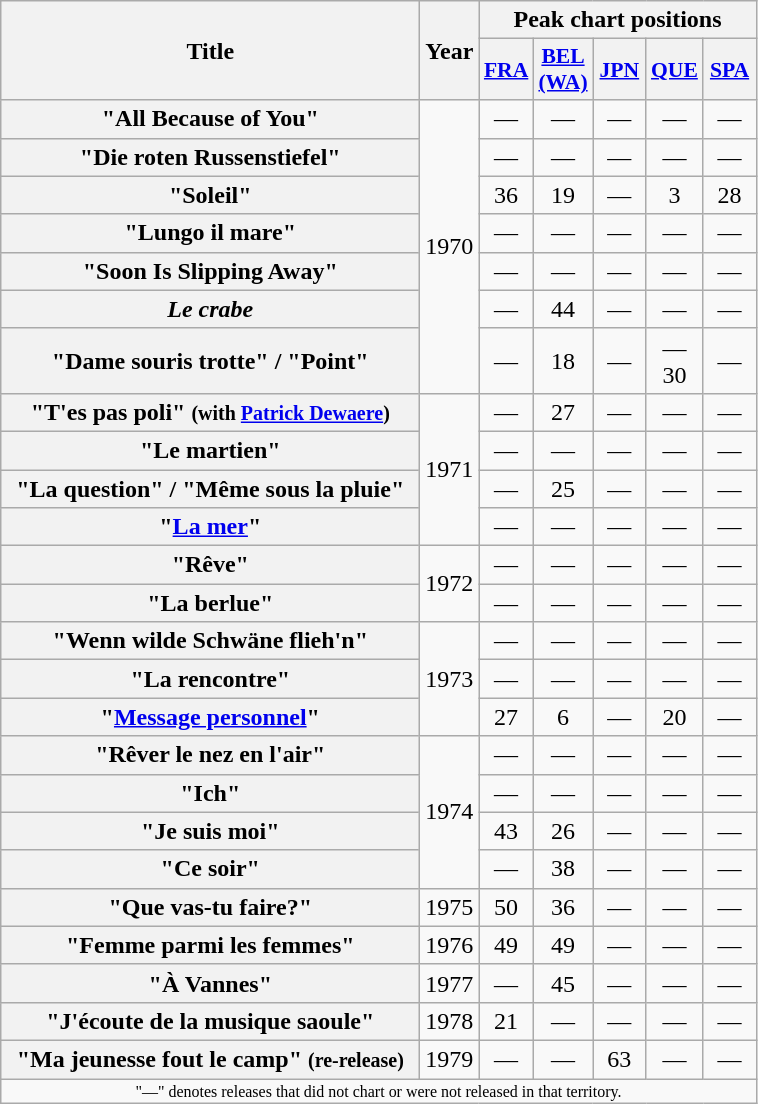<table class="wikitable plainrowheaders" style="text-align:center;">
<tr>
<th rowspan="2" scope="col" style="width:17em;">Title</th>
<th rowspan="2" scope="col" style="width:2em;">Year</th>
<th colspan="5">Peak chart positions</th>
</tr>
<tr>
<th scope="col" style="width:2em;font-size:90%;"><a href='#'>FRA</a><br></th>
<th scope="col" style="width:2em;font-size:90%;"><a href='#'>BEL (WA)</a><br></th>
<th scope="col" style="width:2em;font-size:90%;"><a href='#'>JPN</a><br></th>
<th scope="col" style="width:2em;font-size:90%;"><a href='#'>QUE</a><br></th>
<th scope="col" style="width:2em;font-size:90%;"><a href='#'>SPA</a><br></th>
</tr>
<tr>
<th scope="row">"All Because of You"</th>
<td rowspan="7">1970</td>
<td>—</td>
<td>—</td>
<td>—</td>
<td>—</td>
<td>—</td>
</tr>
<tr>
<th scope="row">"Die roten Russenstiefel" </th>
<td>—</td>
<td>—</td>
<td>—</td>
<td>—</td>
<td>—</td>
</tr>
<tr>
<th scope="row">"Soleil"</th>
<td>36</td>
<td>19</td>
<td>—</td>
<td>3</td>
<td>28</td>
</tr>
<tr>
<th scope="row">"Lungo il mare"</th>
<td>—</td>
<td>—</td>
<td>—</td>
<td>—</td>
<td>—</td>
</tr>
<tr>
<th scope="row">"Soon Is Slipping Away"</th>
<td>—</td>
<td>—</td>
<td>—</td>
<td>—</td>
<td>—</td>
</tr>
<tr>
<th scope="row"><em>Le crabe</em></th>
<td>—</td>
<td>44</td>
<td>—</td>
<td>—</td>
<td>—</td>
</tr>
<tr>
<th scope="row">"Dame souris trotte" / "Point"</th>
<td>—</td>
<td>18</td>
<td>—</td>
<td>—<br>30</td>
<td>—</td>
</tr>
<tr>
<th scope="row">"T'es pas poli" <small>(with <a href='#'>Patrick Dewaere</a>)</small></th>
<td rowspan="4">1971</td>
<td>—</td>
<td>27</td>
<td>—</td>
<td>—</td>
<td>—</td>
</tr>
<tr>
<th scope="row">"Le martien"</th>
<td>—</td>
<td>—</td>
<td>—</td>
<td>—</td>
<td>—</td>
</tr>
<tr>
<th scope="row">"La question" / "Même sous la pluie"</th>
<td>—</td>
<td>25</td>
<td>—</td>
<td>—</td>
<td>—</td>
</tr>
<tr>
<th scope="row">"<a href='#'>La mer</a>"</th>
<td>—</td>
<td>—</td>
<td>—</td>
<td>—</td>
<td>—</td>
</tr>
<tr>
<th scope="row">"Rêve"</th>
<td rowspan="2">1972</td>
<td>—</td>
<td>—</td>
<td>—</td>
<td>—</td>
<td>—</td>
</tr>
<tr>
<th scope="row">"La berlue"</th>
<td>—</td>
<td>—</td>
<td>—</td>
<td>—</td>
<td>—</td>
</tr>
<tr>
<th scope="row">"Wenn wilde Schwäne flieh'n"</th>
<td rowspan="3">1973</td>
<td>—</td>
<td>—</td>
<td>—</td>
<td>—</td>
<td>—</td>
</tr>
<tr>
<th scope="row">"La rencontre"</th>
<td>—</td>
<td>—</td>
<td>—</td>
<td>—</td>
<td>—</td>
</tr>
<tr>
<th scope="row">"<a href='#'>Message personnel</a>"</th>
<td>27</td>
<td>6</td>
<td>—</td>
<td>20</td>
<td>—</td>
</tr>
<tr>
<th scope="row">"Rêver le nez en l'air"</th>
<td rowspan="4">1974</td>
<td>—</td>
<td>—</td>
<td>—</td>
<td>—</td>
<td>—</td>
</tr>
<tr>
<th scope="row">"Ich"</th>
<td>—</td>
<td>—</td>
<td>—</td>
<td>—</td>
<td>—</td>
</tr>
<tr>
<th scope="row">"Je suis moi"</th>
<td>43</td>
<td>26</td>
<td>—</td>
<td>—</td>
<td>—</td>
</tr>
<tr>
<th scope="row">"Ce soir"</th>
<td>—</td>
<td>38</td>
<td>—</td>
<td>—</td>
<td>—</td>
</tr>
<tr>
<th scope="row">"Que vas-tu faire?"</th>
<td>1975</td>
<td>50</td>
<td>36</td>
<td>—</td>
<td>—</td>
<td>—</td>
</tr>
<tr>
<th scope="row">"Femme parmi les femmes"</th>
<td>1976</td>
<td>49</td>
<td>49</td>
<td>—</td>
<td>—</td>
<td>—</td>
</tr>
<tr>
<th scope="row">"À Vannes"</th>
<td>1977</td>
<td>—</td>
<td>45</td>
<td>—</td>
<td>—</td>
<td>—</td>
</tr>
<tr>
<th scope="row">"J'écoute de la musique saoule"</th>
<td>1978</td>
<td>21</td>
<td>—</td>
<td>—</td>
<td>—</td>
<td>—</td>
</tr>
<tr>
<th scope="row">"Ma jeunesse fout le camp" <small>(re-release)</small></th>
<td>1979</td>
<td>—</td>
<td>—</td>
<td>63</td>
<td>—</td>
<td>—</td>
</tr>
<tr>
<td colspan="7" style="font-size:8pt">"—" denotes releases that did not chart or were not released in that territory.</td>
</tr>
</table>
